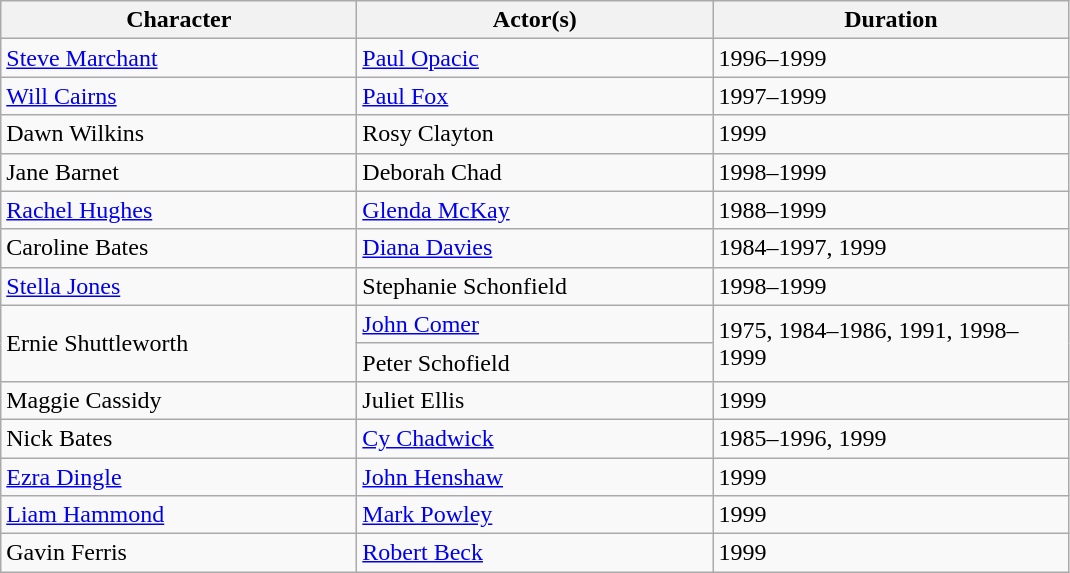<table class="wikitable">
<tr>
<th scope="col" width="230">Character</th>
<th scope="col" width="230">Actor(s)</th>
<th scope="col" width="230">Duration</th>
</tr>
<tr>
<td><a href='#'>Steve Marchant</a></td>
<td><a href='#'>Paul Opacic</a></td>
<td>1996–1999</td>
</tr>
<tr>
<td><a href='#'>Will Cairns</a></td>
<td><a href='#'>Paul Fox</a></td>
<td>1997–1999</td>
</tr>
<tr>
<td>Dawn Wilkins</td>
<td>Rosy Clayton</td>
<td>1999</td>
</tr>
<tr>
<td>Jane Barnet</td>
<td>Deborah Chad</td>
<td>1998–1999</td>
</tr>
<tr>
<td><a href='#'>Rachel Hughes</a></td>
<td><a href='#'>Glenda McKay</a></td>
<td>1988–1999</td>
</tr>
<tr>
<td>Caroline Bates</td>
<td><a href='#'>Diana Davies</a></td>
<td>1984–1997, 1999</td>
</tr>
<tr>
<td><a href='#'>Stella Jones</a></td>
<td>Stephanie Schonfield</td>
<td>1998–1999</td>
</tr>
<tr>
<td rowspan="2">Ernie Shuttleworth</td>
<td><a href='#'>John Comer</a></td>
<td rowspan="2">1975, 1984–1986, 1991, 1998–1999</td>
</tr>
<tr>
<td>Peter Schofield</td>
</tr>
<tr>
<td>Maggie Cassidy</td>
<td>Juliet Ellis</td>
<td>1999</td>
</tr>
<tr>
<td>Nick Bates</td>
<td><a href='#'>Cy Chadwick</a></td>
<td>1985–1996, 1999</td>
</tr>
<tr>
<td><a href='#'>Ezra Dingle</a></td>
<td><a href='#'>John Henshaw</a></td>
<td>1999</td>
</tr>
<tr>
<td><a href='#'>Liam Hammond</a></td>
<td><a href='#'>Mark Powley</a></td>
<td>1999</td>
</tr>
<tr>
<td>Gavin Ferris</td>
<td><a href='#'>Robert Beck</a></td>
<td>1999</td>
</tr>
</table>
